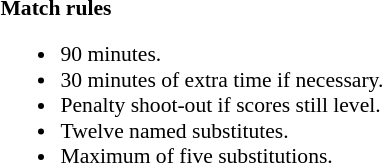<table width=100% style="font-size: 90%">
<tr>
<td style="width:60%; vertical-align:top;"><br><strong>Match rules</strong><ul><li>90 minutes.</li><li>30 minutes of extra time if necessary.</li><li>Penalty shoot-out if scores still level.</li><li>Twelve named substitutes.</li><li>Maximum of five substitutions.</li></ul></td>
</tr>
</table>
